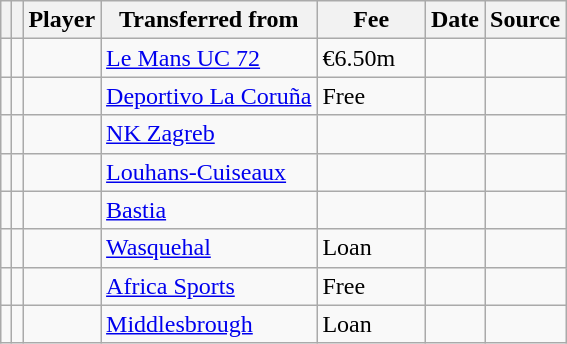<table class="wikitable plainrowheaders sortable">
<tr>
<th></th>
<th></th>
<th scope=col><strong>Player</strong></th>
<th>Transferred from</th>
<th !scope=col; style="width: 65px;">Fee</th>
<th scope=col>Date</th>
<th scope=col>Source</th>
</tr>
<tr>
<td align=center></td>
<td align=center></td>
<td></td>
<td> <a href='#'>Le Mans UC 72</a></td>
<td>€6.50m</td>
<td></td>
<td></td>
</tr>
<tr>
<td align=center></td>
<td align=center></td>
<td></td>
<td> <a href='#'>Deportivo La Coruña</a></td>
<td>Free</td>
<td></td>
<td></td>
</tr>
<tr>
<td align=center></td>
<td align=center></td>
<td></td>
<td> <a href='#'>NK Zagreb</a></td>
<td></td>
<td></td>
<td></td>
</tr>
<tr>
<td align=center></td>
<td align=center></td>
<td></td>
<td> <a href='#'>Louhans-Cuiseaux</a></td>
<td></td>
<td></td>
<td></td>
</tr>
<tr>
<td align=center></td>
<td align=center></td>
<td></td>
<td> <a href='#'>Bastia</a></td>
<td></td>
<td></td>
<td></td>
</tr>
<tr>
<td align=center></td>
<td align=center></td>
<td></td>
<td> <a href='#'>Wasquehal</a></td>
<td>Loan</td>
<td></td>
<td></td>
</tr>
<tr>
<td align=center></td>
<td align=center></td>
<td></td>
<td> <a href='#'>Africa Sports</a></td>
<td>Free</td>
<td></td>
<td></td>
</tr>
<tr>
<td align=center></td>
<td align=center></td>
<td></td>
<td> <a href='#'>Middlesbrough</a></td>
<td>Loan</td>
<td></td>
<td></td>
</tr>
</table>
